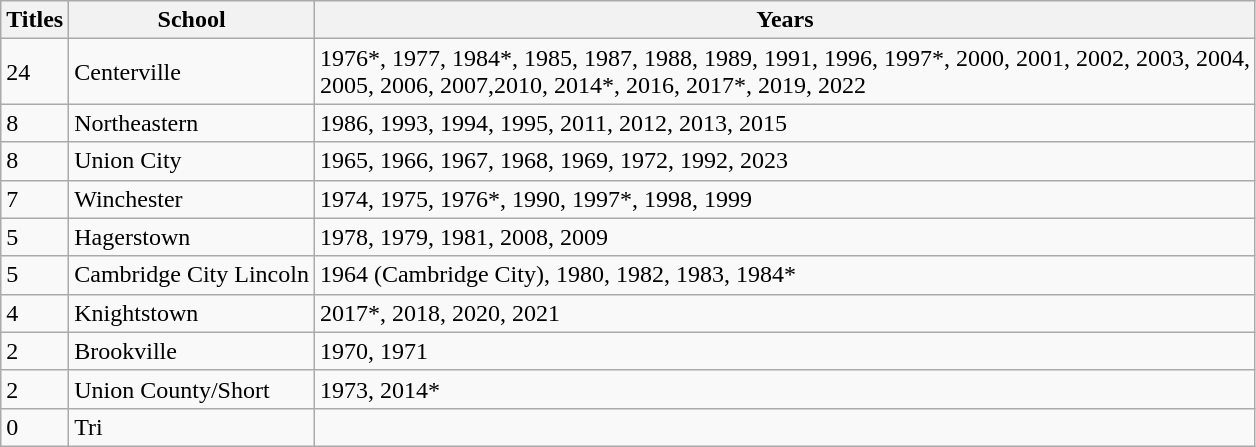<table class="wikitable">
<tr>
<th>Titles</th>
<th>School</th>
<th>Years</th>
</tr>
<tr>
<td>24</td>
<td>Centerville</td>
<td>1976*, 1977, 1984*, 1985, 1987, 1988, 1989, 1991, 1996, 1997*, 2000, 2001, 2002, 2003, 2004,<br>2005, 2006, 2007,2010, 2014*, 2016, 2017*, 2019, 2022</td>
</tr>
<tr>
<td>8</td>
<td>Northeastern</td>
<td>1986, 1993, 1994, 1995, 2011, 2012, 2013, 2015</td>
</tr>
<tr>
<td>8</td>
<td>Union City</td>
<td>1965, 1966, 1967, 1968, 1969, 1972, 1992, 2023</td>
</tr>
<tr>
<td>7</td>
<td>Winchester</td>
<td>1974, 1975, 1976*, 1990, 1997*, 1998, 1999</td>
</tr>
<tr>
<td>5</td>
<td>Hagerstown</td>
<td>1978, 1979, 1981, 2008, 2009</td>
</tr>
<tr>
<td>5</td>
<td>Cambridge City Lincoln</td>
<td>1964 (Cambridge City), 1980, 1982, 1983, 1984*</td>
</tr>
<tr>
<td>4</td>
<td>Knightstown</td>
<td>2017*, 2018, 2020, 2021</td>
</tr>
<tr>
<td>2</td>
<td>Brookville</td>
<td>1970, 1971</td>
</tr>
<tr>
<td>2</td>
<td>Union County/Short</td>
<td>1973, 2014*</td>
</tr>
<tr>
<td>0</td>
<td>Tri</td>
<td></td>
</tr>
</table>
